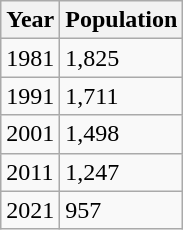<table class=wikitable>
<tr>
<th>Year</th>
<th>Population</th>
</tr>
<tr>
<td>1981</td>
<td>1,825</td>
</tr>
<tr>
<td>1991</td>
<td>1,711</td>
</tr>
<tr>
<td>2001</td>
<td>1,498</td>
</tr>
<tr>
<td>2011</td>
<td>1,247</td>
</tr>
<tr>
<td>2021</td>
<td>957</td>
</tr>
</table>
